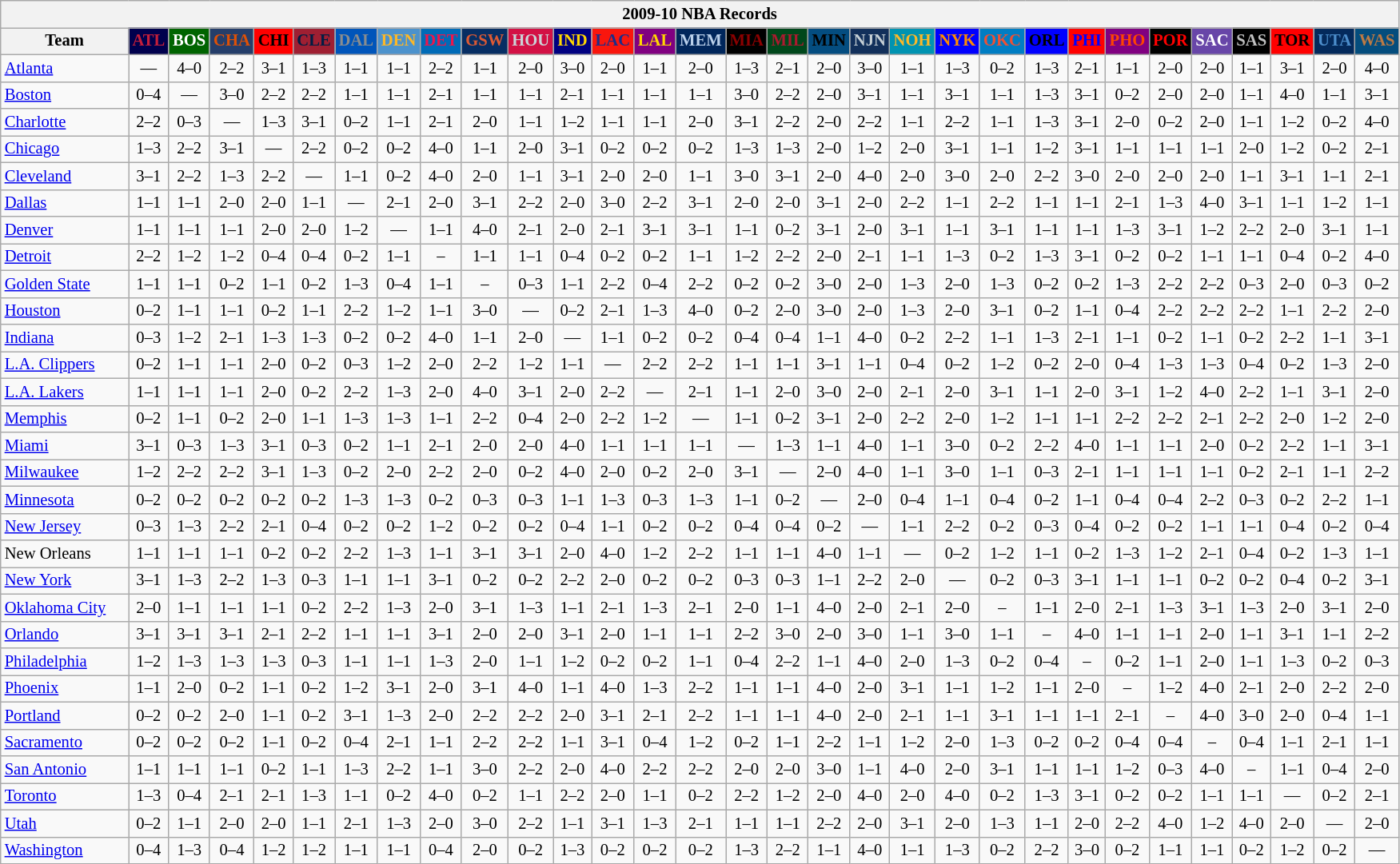<table class="wikitable mw-collapsible mw-collapsed" style="font-size:86%; text-align:center;">
<tr>
<th colspan=31>2009-10 NBA Records</th>
</tr>
<tr>
<th width=100>Team</th>
<th style="background:#00004d;color:#C41E3a;width=35">ATL</th>
<th style="background:#006400;color:#FFFFFF;width=35">BOS</th>
<th style="background:#253E6A;color:#DF5106;width=35">CHA</th>
<th style="background:#FF0000;color:#000000;width=35">CHI</th>
<th style="background:#9F1F32;color:#001D43;width=35">CLE</th>
<th style="background:#0055BA;color:#898D8F;width=35">DAL</th>
<th style="background:#4C92CC;color:#FDB827;width=35">DEN</th>
<th style="background:#006BB7;color:#ED164B;width=35">DET</th>
<th style="background:#072E63;color:#DC5A34;width=35">GSW</th>
<th style="background:#D31145;color:#CBD4D8;width=35">HOU</th>
<th style="background:#000080;color:#FFD700;width=35">IND</th>
<th style="background:#F9160D;color:#1A2E8B;width=35">LAC</th>
<th style="background:#800080;color:#FFD700;width=35">LAL</th>
<th style="background:#00265B;color:#BAD1EB;width=35">MEM</th>
<th style="background:#000000;color:#8B0000;width=35">MIA</th>
<th style="background:#00471B;color:#AC1A2F;width=35">MIL</th>
<th style="background:#044D80;color:#000000;width=35">MIN</th>
<th style="background:#12305B;color:#C4CED4;width=35">NJN</th>
<th style="background:#0093B1;color:#FDB827;width=35">NOH</th>
<th style="background:#0000FF;color:#FF8C00;width=35">NYK</th>
<th style="background:#007DC3;color:#F05033;width=35">OKC</th>
<th style="background:#0000FF;color:#000000;width=35">ORL</th>
<th style="background:#FF0000;color:#0000FF;width=35">PHI</th>
<th style="background:#800080;color:#FF4500;width=35">PHO</th>
<th style="background:#000000;color:#FF0000;width=35">POR</th>
<th style="background:#6846A8;color:#FFFFFF;width=35">SAC</th>
<th style="background:#000000;color:#C0C0C0;width=35">SAS</th>
<th style="background:#FF0000;color:#000000;width=35">TOR</th>
<th style="background:#042A5C;color:#4C8ECC;width=35">UTA</th>
<th style="background:#044D7D;color:#BC7A44;width=35">WAS</th>
</tr>
<tr>
<td style="text-align:left;"><a href='#'>Atlanta</a></td>
<td>—</td>
<td>4–0</td>
<td>2–2</td>
<td>3–1</td>
<td>1–3</td>
<td>1–1</td>
<td>1–1</td>
<td>2–2</td>
<td>1–1</td>
<td>2–0</td>
<td>3–0</td>
<td>2–0</td>
<td>1–1</td>
<td>2–0</td>
<td>1–3</td>
<td>2–1</td>
<td>2–0</td>
<td>3–0</td>
<td>1–1</td>
<td>1–3</td>
<td>0–2</td>
<td>1–3</td>
<td>2–1</td>
<td>1–1</td>
<td>2–0</td>
<td>2–0</td>
<td>1–1</td>
<td>3–1</td>
<td>2–0</td>
<td>4–0</td>
</tr>
<tr>
<td style="text-align:left;"><a href='#'>Boston</a></td>
<td>0–4</td>
<td>—</td>
<td>3–0</td>
<td>2–2</td>
<td>2–2</td>
<td>1–1</td>
<td>1–1</td>
<td>2–1</td>
<td>1–1</td>
<td>1–1</td>
<td>2–1</td>
<td>1–1</td>
<td>1–1</td>
<td>1–1</td>
<td>3–0</td>
<td>2–2</td>
<td>2–0</td>
<td>3–1</td>
<td>1–1</td>
<td>3–1</td>
<td>1–1</td>
<td>1–3</td>
<td>3–1</td>
<td>0–2</td>
<td>2–0</td>
<td>2–0</td>
<td>1–1</td>
<td>4–0</td>
<td>1–1</td>
<td>3–1</td>
</tr>
<tr>
<td style="text-align:left;"><a href='#'>Charlotte</a></td>
<td>2–2</td>
<td>0–3</td>
<td>—</td>
<td>1–3</td>
<td>3–1</td>
<td>0–2</td>
<td>1–1</td>
<td>2–1</td>
<td>2–0</td>
<td>1–1</td>
<td>1–2</td>
<td>1–1</td>
<td>1–1</td>
<td>2–0</td>
<td>3–1</td>
<td>2–2</td>
<td>2–0</td>
<td>2–2</td>
<td>1–1</td>
<td>2–2</td>
<td>1–1</td>
<td>1–3</td>
<td>3–1</td>
<td>2–0</td>
<td>0–2</td>
<td>2–0</td>
<td>1–1</td>
<td>1–2</td>
<td>0–2</td>
<td>4–0</td>
</tr>
<tr>
<td style="text-align:left;"><a href='#'>Chicago</a></td>
<td>1–3</td>
<td>2–2</td>
<td>3–1</td>
<td>—</td>
<td>2–2</td>
<td>0–2</td>
<td>0–2</td>
<td>4–0</td>
<td>1–1</td>
<td>2–0</td>
<td>3–1</td>
<td>0–2</td>
<td>0–2</td>
<td>0–2</td>
<td>1–3</td>
<td>1–3</td>
<td>2–0</td>
<td>1–2</td>
<td>2–0</td>
<td>3–1</td>
<td>1–1</td>
<td>1–2</td>
<td>3–1</td>
<td>1–1</td>
<td>1–1</td>
<td>1–1</td>
<td>2–0</td>
<td>1–2</td>
<td>0–2</td>
<td>2–1</td>
</tr>
<tr>
<td style="text-align:left;"><a href='#'>Cleveland</a></td>
<td>3–1</td>
<td>2–2</td>
<td>1–3</td>
<td>2–2</td>
<td>—</td>
<td>1–1</td>
<td>0–2</td>
<td>4–0</td>
<td>2–0</td>
<td>1–1</td>
<td>3–1</td>
<td>2–0</td>
<td>2–0</td>
<td>1–1</td>
<td>3–0</td>
<td>3–1</td>
<td>2–0</td>
<td>4–0</td>
<td>2–0</td>
<td>3–0</td>
<td>2–0</td>
<td>2–2</td>
<td>3–0</td>
<td>2–0</td>
<td>2–0</td>
<td>2–0</td>
<td>1–1</td>
<td>3–1</td>
<td>1–1</td>
<td>2–1</td>
</tr>
<tr>
<td style="text-align:left;"><a href='#'>Dallas</a></td>
<td>1–1</td>
<td>1–1</td>
<td>2–0</td>
<td>2–0</td>
<td>1–1</td>
<td>—</td>
<td>2–1</td>
<td>2–0</td>
<td>3–1</td>
<td>2–2</td>
<td>2–0</td>
<td>3–0</td>
<td>2–2</td>
<td>3–1</td>
<td>2–0</td>
<td>2–0</td>
<td>3–1</td>
<td>2–0</td>
<td>2–2</td>
<td>1–1</td>
<td>2–2</td>
<td>1–1</td>
<td>1–1</td>
<td>2–1</td>
<td>1–3</td>
<td>4–0</td>
<td>3–1</td>
<td>1–1</td>
<td>1–2</td>
<td>1–1</td>
</tr>
<tr>
<td style="text-align:left;"><a href='#'>Denver</a></td>
<td>1–1</td>
<td>1–1</td>
<td>1–1</td>
<td>2–0</td>
<td>2–0</td>
<td>1–2</td>
<td>—</td>
<td>1–1</td>
<td>4–0</td>
<td>2–1</td>
<td>2–0</td>
<td>2–1</td>
<td>3–1</td>
<td>3–1</td>
<td>1–1</td>
<td>0–2</td>
<td>3–1</td>
<td>2–0</td>
<td>3–1</td>
<td>1–1</td>
<td>3–1</td>
<td>1–1</td>
<td>1–1</td>
<td>1–3</td>
<td>3–1</td>
<td>1–2</td>
<td>2–2</td>
<td>2–0</td>
<td>3–1</td>
<td>1–1</td>
</tr>
<tr>
<td style="text-align:left;"><a href='#'>Detroit</a></td>
<td>2–2</td>
<td>1–2</td>
<td>1–2</td>
<td>0–4</td>
<td>0–4</td>
<td>0–2</td>
<td>1–1</td>
<td>–</td>
<td>1–1</td>
<td>1–1</td>
<td>0–4</td>
<td>0–2</td>
<td>0–2</td>
<td>1–1</td>
<td>1–2</td>
<td>2–2</td>
<td>2–0</td>
<td>2–1</td>
<td>1–1</td>
<td>1–3</td>
<td>0–2</td>
<td>1–3</td>
<td>3–1</td>
<td>0–2</td>
<td>0–2</td>
<td>1–1</td>
<td>1–1</td>
<td>0–4</td>
<td>0–2</td>
<td>4–0</td>
</tr>
<tr>
<td style="text-align:left;"><a href='#'>Golden State</a></td>
<td>1–1</td>
<td>1–1</td>
<td>0–2</td>
<td>1–1</td>
<td>0–2</td>
<td>1–3</td>
<td>0–4</td>
<td>1–1</td>
<td>–</td>
<td>0–3</td>
<td>1–1</td>
<td>2–2</td>
<td>0–4</td>
<td>2–2</td>
<td>0–2</td>
<td>0–2</td>
<td>3–0</td>
<td>2–0</td>
<td>1–3</td>
<td>2–0</td>
<td>1–3</td>
<td>0–2</td>
<td>0–2</td>
<td>1–3</td>
<td>2–2</td>
<td>2–2</td>
<td>0–3</td>
<td>2–0</td>
<td>0–3</td>
<td>0–2</td>
</tr>
<tr>
<td style="text-align:left;"><a href='#'>Houston</a></td>
<td>0–2</td>
<td>1–1</td>
<td>1–1</td>
<td>0–2</td>
<td>1–1</td>
<td>2–2</td>
<td>1–2</td>
<td>1–1</td>
<td>3–0</td>
<td>—</td>
<td>0–2</td>
<td>2–1</td>
<td>1–3</td>
<td>4–0</td>
<td>0–2</td>
<td>2–0</td>
<td>3–0</td>
<td>2–0</td>
<td>1–3</td>
<td>2–0</td>
<td>3–1</td>
<td>0–2</td>
<td>1–1</td>
<td>0–4</td>
<td>2–2</td>
<td>2–2</td>
<td>2–2</td>
<td>1–1</td>
<td>2–2</td>
<td>2–0</td>
</tr>
<tr>
<td style="text-align:left;"><a href='#'>Indiana</a></td>
<td>0–3</td>
<td>1–2</td>
<td>2–1</td>
<td>1–3</td>
<td>1–3</td>
<td>0–2</td>
<td>0–2</td>
<td>4–0</td>
<td>1–1</td>
<td>2–0</td>
<td>—</td>
<td>1–1</td>
<td>0–2</td>
<td>0–2</td>
<td>0–4</td>
<td>0–4</td>
<td>1–1</td>
<td>4–0</td>
<td>0–2</td>
<td>2–2</td>
<td>1–1</td>
<td>1–3</td>
<td>2–1</td>
<td>1–1</td>
<td>0–2</td>
<td>1–1</td>
<td>0–2</td>
<td>2–2</td>
<td>1–1</td>
<td>3–1</td>
</tr>
<tr>
<td style="text-align:left;"><a href='#'>L.A. Clippers</a></td>
<td>0–2</td>
<td>1–1</td>
<td>1–1</td>
<td>2–0</td>
<td>0–2</td>
<td>0–3</td>
<td>1–2</td>
<td>2–0</td>
<td>2–2</td>
<td>1–2</td>
<td>1–1</td>
<td>—</td>
<td>2–2</td>
<td>2–2</td>
<td>1–1</td>
<td>1–1</td>
<td>3–1</td>
<td>1–1</td>
<td>0–4</td>
<td>0–2</td>
<td>1–2</td>
<td>0–2</td>
<td>2–0</td>
<td>0–4</td>
<td>1–3</td>
<td>1–3</td>
<td>0–4</td>
<td>0–2</td>
<td>1–3</td>
<td>2–0</td>
</tr>
<tr>
<td style="text-align:left;"><a href='#'>L.A. Lakers</a></td>
<td>1–1</td>
<td>1–1</td>
<td>1–1</td>
<td>2–0</td>
<td>0–2</td>
<td>2–2</td>
<td>1–3</td>
<td>2–0</td>
<td>4–0</td>
<td>3–1</td>
<td>2–0</td>
<td>2–2</td>
<td>—</td>
<td>2–1</td>
<td>1–1</td>
<td>2–0</td>
<td>3–0</td>
<td>2–0</td>
<td>2–1</td>
<td>2–0</td>
<td>3–1</td>
<td>1–1</td>
<td>2–0</td>
<td>3–1</td>
<td>1–2</td>
<td>4–0</td>
<td>2–2</td>
<td>1–1</td>
<td>3–1</td>
<td>2–0</td>
</tr>
<tr>
<td style="text-align:left;"><a href='#'>Memphis</a></td>
<td>0–2</td>
<td>1–1</td>
<td>0–2</td>
<td>2–0</td>
<td>1–1</td>
<td>1–3</td>
<td>1–3</td>
<td>1–1</td>
<td>2–2</td>
<td>0–4</td>
<td>2–0</td>
<td>2–2</td>
<td>1–2</td>
<td>—</td>
<td>1–1</td>
<td>0–2</td>
<td>3–1</td>
<td>2–0</td>
<td>2–2</td>
<td>2–0</td>
<td>1–2</td>
<td>1–1</td>
<td>1–1</td>
<td>2–2</td>
<td>2–2</td>
<td>2–1</td>
<td>2–2</td>
<td>2–0</td>
<td>1–2</td>
<td>2–0</td>
</tr>
<tr>
<td style="text-align:left;"><a href='#'>Miami</a></td>
<td>3–1</td>
<td>0–3</td>
<td>1–3</td>
<td>3–1</td>
<td>0–3</td>
<td>0–2</td>
<td>1–1</td>
<td>2–1</td>
<td>2–0</td>
<td>2–0</td>
<td>4–0</td>
<td>1–1</td>
<td>1–1</td>
<td>1–1</td>
<td>—</td>
<td>1–3</td>
<td>1–1</td>
<td>4–0</td>
<td>1–1</td>
<td>3–0</td>
<td>0–2</td>
<td>2–2</td>
<td>4–0</td>
<td>1–1</td>
<td>1–1</td>
<td>2–0</td>
<td>0–2</td>
<td>2–2</td>
<td>1–1</td>
<td>3–1</td>
</tr>
<tr>
<td style="text-align:left;"><a href='#'>Milwaukee</a></td>
<td>1–2</td>
<td>2–2</td>
<td>2–2</td>
<td>3–1</td>
<td>1–3</td>
<td>0–2</td>
<td>2–0</td>
<td>2–2</td>
<td>2–0</td>
<td>0–2</td>
<td>4–0</td>
<td>2–0</td>
<td>0–2</td>
<td>2–0</td>
<td>3–1</td>
<td>—</td>
<td>2–0</td>
<td>4–0</td>
<td>1–1</td>
<td>3–0</td>
<td>1–1</td>
<td>0–3</td>
<td>2–1</td>
<td>1–1</td>
<td>1–1</td>
<td>1–1</td>
<td>0–2</td>
<td>2–1</td>
<td>1–1</td>
<td>2–2</td>
</tr>
<tr>
<td style="text-align:left;"><a href='#'>Minnesota</a></td>
<td>0–2</td>
<td>0–2</td>
<td>0–2</td>
<td>0–2</td>
<td>0–2</td>
<td>1–3</td>
<td>1–3</td>
<td>0–2</td>
<td>0–3</td>
<td>0–3</td>
<td>1–1</td>
<td>1–3</td>
<td>0–3</td>
<td>1–3</td>
<td>1–1</td>
<td>0–2</td>
<td>—</td>
<td>2–0</td>
<td>0–4</td>
<td>1–1</td>
<td>0–4</td>
<td>0–2</td>
<td>1–1</td>
<td>0–4</td>
<td>0–4</td>
<td>2–2</td>
<td>0–3</td>
<td>0–2</td>
<td>2–2</td>
<td>1–1</td>
</tr>
<tr>
<td style="text-align:left;"><a href='#'>New Jersey</a></td>
<td>0–3</td>
<td>1–3</td>
<td>2–2</td>
<td>2–1</td>
<td>0–4</td>
<td>0–2</td>
<td>0–2</td>
<td>1–2</td>
<td>0–2</td>
<td>0–2</td>
<td>0–4</td>
<td>1–1</td>
<td>0–2</td>
<td>0–2</td>
<td>0–4</td>
<td>0–4</td>
<td>0–2</td>
<td>—</td>
<td>1–1</td>
<td>2–2</td>
<td>0–2</td>
<td>0–3</td>
<td>0–4</td>
<td>0–2</td>
<td>0–2</td>
<td>1–1</td>
<td>1–1</td>
<td>0–4</td>
<td>0–2</td>
<td>0–4</td>
</tr>
<tr>
<td style="text-align:left;">New Orleans</td>
<td>1–1</td>
<td>1–1</td>
<td>1–1</td>
<td>0–2</td>
<td>0–2</td>
<td>2–2</td>
<td>1–3</td>
<td>1–1</td>
<td>3–1</td>
<td>3–1</td>
<td>2–0</td>
<td>4–0</td>
<td>1–2</td>
<td>2–2</td>
<td>1–1</td>
<td>1–1</td>
<td>4–0</td>
<td>1–1</td>
<td>—</td>
<td>0–2</td>
<td>1–2</td>
<td>1–1</td>
<td>0–2</td>
<td>1–3</td>
<td>1–2</td>
<td>2–1</td>
<td>0–4</td>
<td>0–2</td>
<td>1–3</td>
<td>1–1</td>
</tr>
<tr>
<td style="text-align:left;"><a href='#'>New York</a></td>
<td>3–1</td>
<td>1–3</td>
<td>2–2</td>
<td>1–3</td>
<td>0–3</td>
<td>1–1</td>
<td>1–1</td>
<td>3–1</td>
<td>0–2</td>
<td>0–2</td>
<td>2–2</td>
<td>2–0</td>
<td>0–2</td>
<td>0–2</td>
<td>0–3</td>
<td>0–3</td>
<td>1–1</td>
<td>2–2</td>
<td>2–0</td>
<td>—</td>
<td>0–2</td>
<td>0–3</td>
<td>3–1</td>
<td>1–1</td>
<td>1–1</td>
<td>0–2</td>
<td>0–2</td>
<td>0–4</td>
<td>0–2</td>
<td>3–1</td>
</tr>
<tr>
<td style="text-align:left;"><a href='#'>Oklahoma City</a></td>
<td>2–0</td>
<td>1–1</td>
<td>1–1</td>
<td>1–1</td>
<td>0–2</td>
<td>2–2</td>
<td>1–3</td>
<td>2–0</td>
<td>3–1</td>
<td>1–3</td>
<td>1–1</td>
<td>2–1</td>
<td>1–3</td>
<td>2–1</td>
<td>2–0</td>
<td>1–1</td>
<td>4–0</td>
<td>2–0</td>
<td>2–1</td>
<td>2–0</td>
<td>–</td>
<td>1–1</td>
<td>2–0</td>
<td>2–1</td>
<td>1–3</td>
<td>3–1</td>
<td>1–3</td>
<td>2–0</td>
<td>3–1</td>
<td>2–0</td>
</tr>
<tr>
<td style="text-align:left;"><a href='#'>Orlando</a></td>
<td>3–1</td>
<td>3–1</td>
<td>3–1</td>
<td>2–1</td>
<td>2–2</td>
<td>1–1</td>
<td>1–1</td>
<td>3–1</td>
<td>2–0</td>
<td>2–0</td>
<td>3–1</td>
<td>2–0</td>
<td>1–1</td>
<td>1–1</td>
<td>2–2</td>
<td>3–0</td>
<td>2–0</td>
<td>3–0</td>
<td>1–1</td>
<td>3–0</td>
<td>1–1</td>
<td>–</td>
<td>4–0</td>
<td>1–1</td>
<td>1–1</td>
<td>2–0</td>
<td>1–1</td>
<td>3–1</td>
<td>1–1</td>
<td>2–2</td>
</tr>
<tr>
<td style="text-align:left;"><a href='#'>Philadelphia</a></td>
<td>1–2</td>
<td>1–3</td>
<td>1–3</td>
<td>1–3</td>
<td>0–3</td>
<td>1–1</td>
<td>1–1</td>
<td>1–3</td>
<td>2–0</td>
<td>1–1</td>
<td>1–2</td>
<td>0–2</td>
<td>0–2</td>
<td>1–1</td>
<td>0–4</td>
<td>2–2</td>
<td>1–1</td>
<td>4–0</td>
<td>2–0</td>
<td>1–3</td>
<td>0–2</td>
<td>0–4</td>
<td>–</td>
<td>0–2</td>
<td>1–1</td>
<td>2–0</td>
<td>1–1</td>
<td>1–3</td>
<td>0–2</td>
<td>0–3</td>
</tr>
<tr>
<td style="text-align:left;"><a href='#'>Phoenix</a></td>
<td>1–1</td>
<td>2–0</td>
<td>0–2</td>
<td>1–1</td>
<td>0–2</td>
<td>1–2</td>
<td>3–1</td>
<td>2–0</td>
<td>3–1</td>
<td>4–0</td>
<td>1–1</td>
<td>4–0</td>
<td>1–3</td>
<td>2–2</td>
<td>1–1</td>
<td>1–1</td>
<td>4–0</td>
<td>2–0</td>
<td>3–1</td>
<td>1–1</td>
<td>1–2</td>
<td>1–1</td>
<td>2–0</td>
<td>–</td>
<td>1–2</td>
<td>4–0</td>
<td>2–1</td>
<td>2–0</td>
<td>2–2</td>
<td>2–0</td>
</tr>
<tr>
<td style="text-align:left;"><a href='#'>Portland</a></td>
<td>0–2</td>
<td>0–2</td>
<td>2–0</td>
<td>1–1</td>
<td>0–2</td>
<td>3–1</td>
<td>1–3</td>
<td>2–0</td>
<td>2–2</td>
<td>2–2</td>
<td>2–0</td>
<td>3–1</td>
<td>2–1</td>
<td>2–2</td>
<td>1–1</td>
<td>1–1</td>
<td>4–0</td>
<td>2–0</td>
<td>2–1</td>
<td>1–1</td>
<td>3–1</td>
<td>1–1</td>
<td>1–1</td>
<td>2–1</td>
<td>–</td>
<td>4–0</td>
<td>3–0</td>
<td>2–0</td>
<td>0–4</td>
<td>1–1</td>
</tr>
<tr>
<td style="text-align:left;"><a href='#'>Sacramento</a></td>
<td>0–2</td>
<td>0–2</td>
<td>0–2</td>
<td>1–1</td>
<td>0–2</td>
<td>0–4</td>
<td>2–1</td>
<td>1–1</td>
<td>2–2</td>
<td>2–2</td>
<td>1–1</td>
<td>3–1</td>
<td>0–4</td>
<td>1–2</td>
<td>0–2</td>
<td>1–1</td>
<td>2–2</td>
<td>1–1</td>
<td>1–2</td>
<td>2–0</td>
<td>1–3</td>
<td>0–2</td>
<td>0–2</td>
<td>0–4</td>
<td>0–4</td>
<td>–</td>
<td>0–4</td>
<td>1–1</td>
<td>2–1</td>
<td>1–1</td>
</tr>
<tr>
<td style="text-align:left;"><a href='#'>San Antonio</a></td>
<td>1–1</td>
<td>1–1</td>
<td>1–1</td>
<td>0–2</td>
<td>1–1</td>
<td>1–3</td>
<td>2–2</td>
<td>1–1</td>
<td>3–0</td>
<td>2–2</td>
<td>2–0</td>
<td>4–0</td>
<td>2–2</td>
<td>2–2</td>
<td>2–0</td>
<td>2–0</td>
<td>3–0</td>
<td>1–1</td>
<td>4–0</td>
<td>2–0</td>
<td>3–1</td>
<td>1–1</td>
<td>1–1</td>
<td>1–2</td>
<td>0–3</td>
<td>4–0</td>
<td>–</td>
<td>1–1</td>
<td>0–4</td>
<td>2–0</td>
</tr>
<tr>
<td style="text-align:left;"><a href='#'>Toronto</a></td>
<td>1–3</td>
<td>0–4</td>
<td>2–1</td>
<td>2–1</td>
<td>1–3</td>
<td>1–1</td>
<td>0–2</td>
<td>4–0</td>
<td>0–2</td>
<td>1–1</td>
<td>2–2</td>
<td>2–0</td>
<td>1–1</td>
<td>0–2</td>
<td>2–2</td>
<td>1–2</td>
<td>2–0</td>
<td>4–0</td>
<td>2–0</td>
<td>4–0</td>
<td>0–2</td>
<td>1–3</td>
<td>3–1</td>
<td>0–2</td>
<td>0–2</td>
<td>1–1</td>
<td>1–1</td>
<td>—</td>
<td>0–2</td>
<td>2–1</td>
</tr>
<tr>
<td style="text-align:left;"><a href='#'>Utah</a></td>
<td>0–2</td>
<td>1–1</td>
<td>2–0</td>
<td>2–0</td>
<td>1–1</td>
<td>2–1</td>
<td>1–3</td>
<td>2–0</td>
<td>3–0</td>
<td>2–2</td>
<td>1–1</td>
<td>3–1</td>
<td>1–3</td>
<td>2–1</td>
<td>1–1</td>
<td>1–1</td>
<td>2–2</td>
<td>2–0</td>
<td>3–1</td>
<td>2–0</td>
<td>1–3</td>
<td>1–1</td>
<td>2–0</td>
<td>2–2</td>
<td>4–0</td>
<td>1–2</td>
<td>4–0</td>
<td>2–0</td>
<td>—</td>
<td>2–0</td>
</tr>
<tr>
<td style="text-align:left;"><a href='#'>Washington</a></td>
<td>0–4</td>
<td>1–3</td>
<td>0–4</td>
<td>1–2</td>
<td>1–2</td>
<td>1–1</td>
<td>1–1</td>
<td>0–4</td>
<td>2–0</td>
<td>0–2</td>
<td>1–3</td>
<td>0–2</td>
<td>0–2</td>
<td>0–2</td>
<td>1–3</td>
<td>2–2</td>
<td>1–1</td>
<td>4–0</td>
<td>1–1</td>
<td>1–3</td>
<td>0–2</td>
<td>2–2</td>
<td>3–0</td>
<td>0–2</td>
<td>1–1</td>
<td>1–1</td>
<td>0–2</td>
<td>1–2</td>
<td>0–2</td>
<td>—</td>
</tr>
</table>
